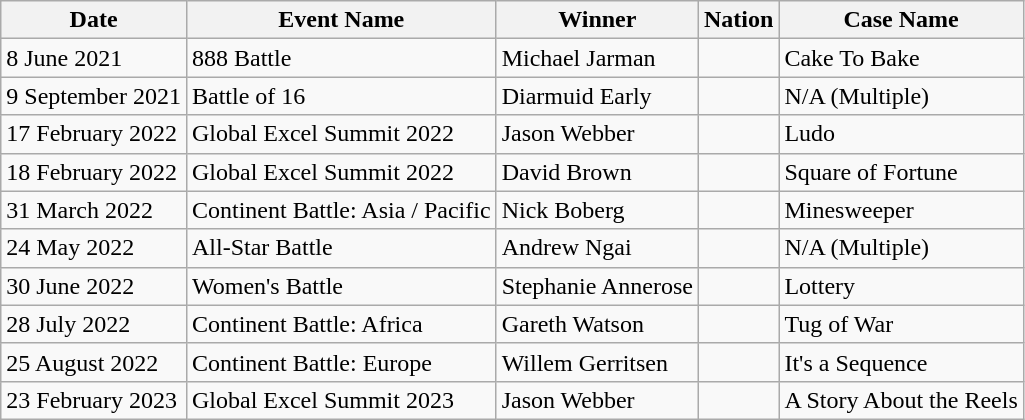<table class="wikitable sortable">
<tr>
<th>Date</th>
<th>Event Name</th>
<th>Winner</th>
<th>Nation</th>
<th>Case Name</th>
</tr>
<tr>
<td>8 June 2021</td>
<td align="left">888 Battle</td>
<td align="left">Michael Jarman</td>
<td></td>
<td>Cake To Bake</td>
</tr>
<tr>
<td>9 September 2021</td>
<td align="left">Battle of 16</td>
<td align="left">Diarmuid Early</td>
<td></td>
<td>N/A (Multiple)</td>
</tr>
<tr>
<td>17 February 2022</td>
<td align="left">Global Excel Summit 2022</td>
<td align="left">Jason Webber</td>
<td></td>
<td>Ludo</td>
</tr>
<tr>
<td>18 February 2022</td>
<td align="left">Global Excel Summit 2022</td>
<td align="left">David Brown</td>
<td></td>
<td>Square of Fortune</td>
</tr>
<tr>
<td>31 March 2022</td>
<td align="left">Continent Battle: Asia / Pacific</td>
<td align="left">Nick Boberg</td>
<td></td>
<td>Minesweeper</td>
</tr>
<tr>
<td>24 May 2022</td>
<td align="left">All-Star Battle</td>
<td align="left">Andrew Ngai</td>
<td></td>
<td>N/A (Multiple)</td>
</tr>
<tr>
<td>30 June 2022</td>
<td align="left">Women's Battle</td>
<td align="left">Stephanie Annerose</td>
<td></td>
<td>Lottery</td>
</tr>
<tr>
<td>28 July 2022</td>
<td align="left">Continent Battle: Africa</td>
<td align="left">Gareth Watson</td>
<td></td>
<td>Tug of War</td>
</tr>
<tr>
<td>25 August 2022</td>
<td align="left">Continent Battle: Europe</td>
<td align="left">Willem Gerritsen</td>
<td></td>
<td>It's a Sequence</td>
</tr>
<tr>
<td>23 February 2023</td>
<td align="left">Global Excel Summit 2023</td>
<td align="left">Jason Webber</td>
<td></td>
<td>A Story About the Reels</td>
</tr>
</table>
